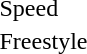<table>
<tr>
<td>Speed<br></td>
<td></td>
<td></td>
<td></td>
</tr>
<tr>
<td>Freestyle<br></td>
<td></td>
<td></td>
<td></td>
</tr>
</table>
